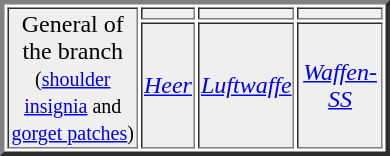<table align="right"  border="3" style="text-align:center;" width="260">
<tr align="center" bgcolor=#efefef>
<td rowspan="2">General of the branch<br><small>(<a href='#'>shoulder insignia</a> and <a href='#'>gorget patches</a>)</small></td>
<td> </td>
<td> </td>
<td> </td>
</tr>
<tr align="center" bgcolor=#efefef>
<td><em><a href='#'>Heer</a></em></td>
<td><em><a href='#'>Luftwaffe</a></em></td>
<td><em><a href='#'>Waffen-SS</a></em></td>
</tr>
</table>
